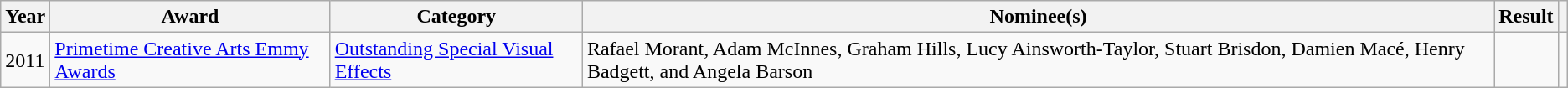<table class="wikitable sortable plainrowheaders">
<tr>
<th>Year</th>
<th>Award</th>
<th>Category</th>
<th>Nominee(s)</th>
<th>Result</th>
<th class="unsortable"></th>
</tr>
<tr>
<td>2011</td>
<td scope="row"><a href='#'>Primetime Creative Arts Emmy Awards</a></td>
<td scope="row"><a href='#'>Outstanding Special Visual Effects</a></td>
<td scope="row">Rafael Morant, Adam McInnes, Graham Hills, Lucy Ainsworth-Taylor, Stuart Brisdon, Damien Macé, Henry Badgett, and Angela Barson</td>
<td></td>
<td></td>
</tr>
</table>
